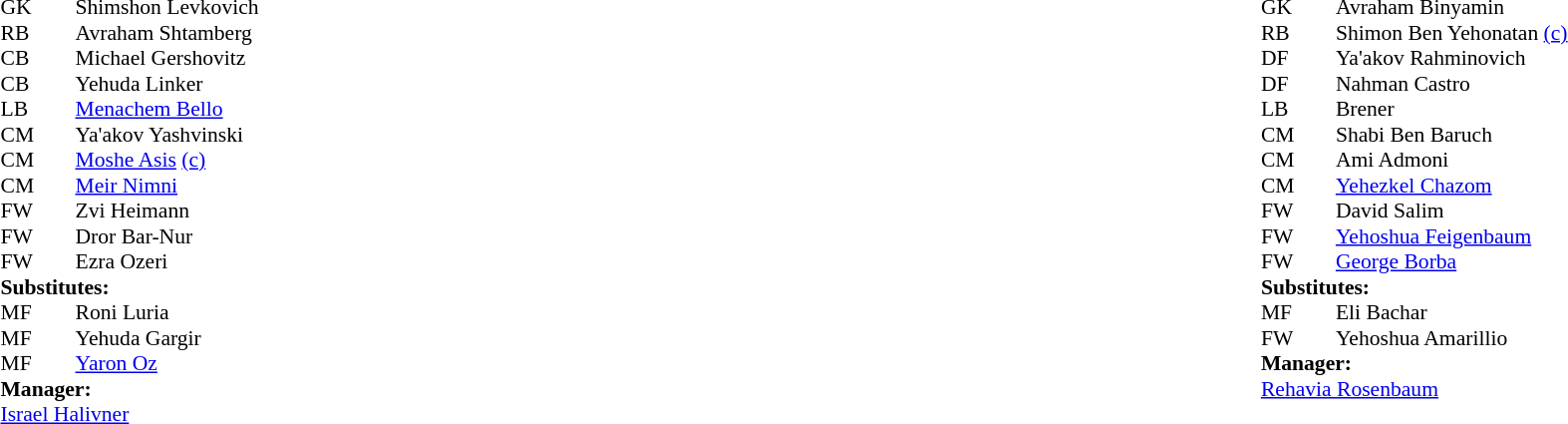<table width="100%">
<tr>
<td valign="top" width="50%"><br><table style="font-size: 90%" cellspacing="0" cellpadding="0">
<tr>
<th width="25"></th>
<th width="25"></th>
</tr>
<tr>
<td>GK</td>
<td><strong> </strong></td>
<td> Shimshon Levkovich</td>
<td></td>
</tr>
<tr>
<td>RB</td>
<td><strong> </strong></td>
<td> Avraham Shtamberg</td>
<td></td>
</tr>
<tr>
<td>CB</td>
<td><strong> </strong></td>
<td> Michael Gershovitz</td>
<td></td>
</tr>
<tr>
<td>CB</td>
<td><strong> </strong></td>
<td> Yehuda Linker</td>
<td></td>
</tr>
<tr>
<td>LB</td>
<td><strong> </strong></td>
<td> <a href='#'>Menachem Bello</a></td>
<td></td>
</tr>
<tr>
<td>CM</td>
<td><strong> </strong></td>
<td> Ya'akov Yashvinski</td>
<td></td>
</tr>
<tr>
<td>CM</td>
<td><strong> </strong></td>
<td>  <a href='#'>Moshe Asis</a> <a href='#'>(c)</a></td>
<td></td>
</tr>
<tr>
<td>CM</td>
<td><strong> </strong></td>
<td> <a href='#'>Meir Nimni</a></td>
<td></td>
</tr>
<tr>
<td>FW</td>
<td><strong> </strong></td>
<td> Zvi Heimann</td>
<td></td>
</tr>
<tr>
<td>FW</td>
<td><strong> </strong></td>
<td> Dror Bar-Nur</td>
<td></td>
</tr>
<tr>
<td>FW</td>
<td><strong> </strong></td>
<td> Ezra Ozeri</td>
<td></td>
</tr>
<tr>
<td colspan=4><strong>Substitutes:</strong></td>
</tr>
<tr>
<td>MF</td>
<td><strong> </strong></td>
<td> Roni Luria</td>
<td></td>
<td></td>
</tr>
<tr>
<td>MF</td>
<td><strong> </strong></td>
<td> Yehuda Gargir</td>
<td></td>
<td></td>
</tr>
<tr>
<td>MF</td>
<td><strong> </strong></td>
<td> <a href='#'>Yaron Oz</a></td>
<td></td>
<td></td>
</tr>
<tr>
<td colspan=4><strong>Manager:</strong></td>
</tr>
<tr>
<td colspan="4"> <a href='#'>Israel Halivner</a></td>
</tr>
</table>
</td>
<td valign="top"></td>
<td valign="top" width="50%"><br><table style="font-size: 90%" cellspacing="0" cellpadding="0" align=center>
<tr>
<th width="25"></th>
<th width="25"></th>
</tr>
<tr>
<td>GK</td>
<td><strong> </strong></td>
<td> Avraham Binyamin</td>
<td></td>
</tr>
<tr>
<td>RB</td>
<td><strong> </strong></td>
<td> Shimon Ben Yehonatan <a href='#'>(c)</a></td>
<td></td>
</tr>
<tr>
<td>DF</td>
<td><strong> </strong></td>
<td> Ya'akov Rahminovich</td>
<td></td>
</tr>
<tr>
<td>DF</td>
<td><strong> </strong></td>
<td> Nahman Castro</td>
<td></td>
</tr>
<tr>
<td>LB</td>
<td><strong> </strong></td>
<td> Brener</td>
<td></td>
</tr>
<tr>
<td>CM</td>
<td><strong> </strong></td>
<td> Shabi Ben Baruch</td>
<td></td>
</tr>
<tr>
<td>CM</td>
<td><strong> </strong></td>
<td> Ami Admoni</td>
<td></td>
</tr>
<tr>
<td>CM</td>
<td><strong> </strong></td>
<td> <a href='#'>Yehezkel Chazom</a></td>
<td></td>
</tr>
<tr>
<td>FW</td>
<td><strong> </strong></td>
<td> David Salim</td>
<td></td>
</tr>
<tr>
<td>FW</td>
<td><strong> </strong></td>
<td> <a href='#'>Yehoshua Feigenbaum</a></td>
<td></td>
</tr>
<tr>
<td>FW</td>
<td><strong> </strong></td>
<td> <a href='#'>George Borba</a></td>
<td></td>
</tr>
<tr>
<td colspan=4><strong>Substitutes:</strong></td>
</tr>
<tr>
<td>MF</td>
<td><strong> </strong></td>
<td> Eli Bachar</td>
<td></td>
<td></td>
</tr>
<tr>
<td>FW</td>
<td><strong> </strong></td>
<td> Yehoshua Amarillio</td>
<td></td>
<td></td>
</tr>
<tr>
<td colspan=4><strong>Manager:</strong></td>
</tr>
<tr>
<td colspan="4"> <a href='#'>Rehavia Rosenbaum</a></td>
</tr>
</table>
</td>
</tr>
</table>
